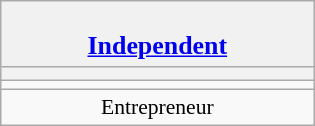<table class="wikitable" style="font-size:90%; text-align:center;">
<tr>
<td style="background:#f1f1f1;" colspan="30"><br><big><strong><a href='#'>Independent</a></strong></big></td>
</tr>
<tr>
<th style="width:3em; font-size:135%; background:DCDCDC ; width:200px;"><a href='#'></a></th>
</tr>
<tr>
<td style="text-align:center"></td>
</tr>
<tr>
<td>Entrepreneur</td>
</tr>
</table>
